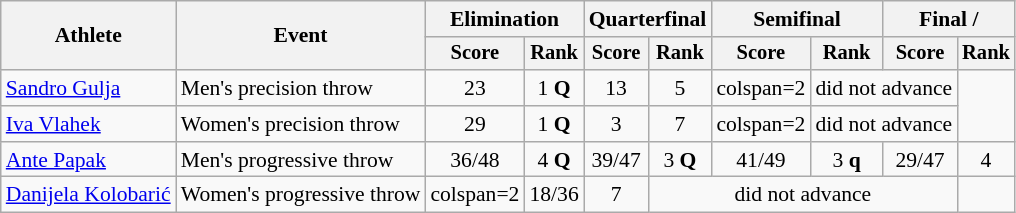<table class=wikitable style="font-size:90%">
<tr>
<th rowspan="2">Athlete</th>
<th rowspan="2">Event</th>
<th colspan="2">Elimination</th>
<th colspan="2">Quarterfinal</th>
<th colspan="2">Semifinal</th>
<th colspan=2>Final / </th>
</tr>
<tr style="font-size:95%">
<th>Score</th>
<th>Rank</th>
<th>Score</th>
<th>Rank</th>
<th>Score</th>
<th>Rank</th>
<th>Score</th>
<th>Rank</th>
</tr>
<tr align=center>
<td align=left><a href='#'>Sandro Gulja</a></td>
<td align=left>Men's precision throw</td>
<td>23</td>
<td>1 <strong>Q</strong></td>
<td>13</td>
<td>5</td>
<td>colspan=2 </td>
<td colspan=2>did not advance</td>
</tr>
<tr align=center>
<td align=left><a href='#'>Iva Vlahek</a></td>
<td align=left>Women's precision throw</td>
<td>29</td>
<td>1 <strong>Q</strong></td>
<td>3</td>
<td>7</td>
<td>colspan=2 </td>
<td colspan=2>did not advance</td>
</tr>
<tr align=center>
<td align=left><a href='#'>Ante Papak</a></td>
<td align=left>Men's progressive throw</td>
<td>36/48</td>
<td>4 <strong>Q</strong></td>
<td>39/47</td>
<td>3 <strong>Q</strong></td>
<td>41/49</td>
<td>3 <strong>q</strong></td>
<td>29/47</td>
<td>4</td>
</tr>
<tr align=center>
<td align=left><a href='#'>Danijela Kolobarić</a></td>
<td align=left>Women's progressive throw</td>
<td>colspan=2 </td>
<td>18/36</td>
<td>7</td>
<td colspan=4>did not advance</td>
</tr>
</table>
